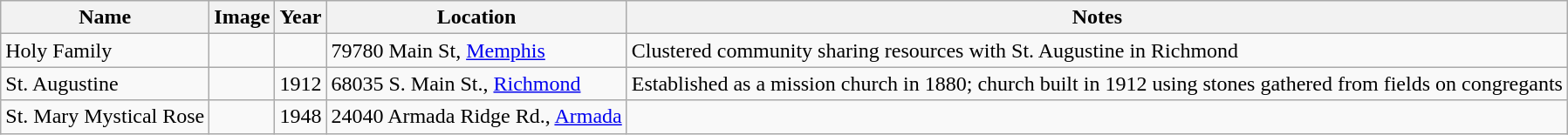<table class="wikitable sortable">
<tr>
<th>Name</th>
<th class="unsortable">Image</th>
<th>Year</th>
<th class="unsortable">Location</th>
<th class="unsortable">Notes</th>
</tr>
<tr>
<td>Holy Family</td>
<td></td>
<td></td>
<td>79780 Main St, <a href='#'>Memphis</a></td>
<td>Clustered community sharing resources with St. Augustine in Richmond</td>
</tr>
<tr>
<td>St. Augustine</td>
<td></td>
<td>1912</td>
<td>68035 S. Main St., <a href='#'>Richmond</a></td>
<td>Established as a mission church in 1880; church built in 1912 using stones gathered from fields on congregants</td>
</tr>
<tr>
<td>St. Mary Mystical Rose</td>
<td></td>
<td>1948</td>
<td>24040 Armada Ridge Rd., <a href='#'>Armada</a></td>
<td></td>
</tr>
</table>
